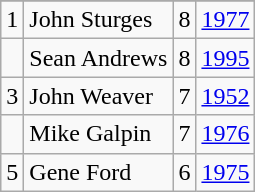<table class="wikitable">
<tr>
</tr>
<tr>
<td>1</td>
<td>John Sturges</td>
<td>8</td>
<td><a href='#'>1977</a></td>
</tr>
<tr>
<td></td>
<td>Sean Andrews</td>
<td>8</td>
<td><a href='#'>1995</a></td>
</tr>
<tr>
<td>3</td>
<td>John Weaver</td>
<td>7</td>
<td><a href='#'>1952</a></td>
</tr>
<tr>
<td></td>
<td>Mike Galpin</td>
<td>7</td>
<td><a href='#'>1976</a></td>
</tr>
<tr>
<td>5</td>
<td>Gene Ford</td>
<td>6</td>
<td><a href='#'>1975</a></td>
</tr>
</table>
